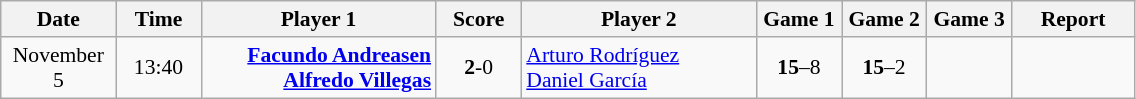<table class="wikitable" style="font-size:90%; text-align:center">
<tr>
<th width="70">Date</th>
<th width="50">Time</th>
<th width="150">Player 1</th>
<th width="50">Score</th>
<th width="150">Player 2</th>
<th width="50">Game 1</th>
<th width="50">Game 2</th>
<th width="50">Game 3</th>
<th width="75">Report</th>
</tr>
<tr>
<td>November 5</td>
<td>13:40</td>
<td align="right"><strong><a href='#'>Facundo Andreasen</a> <br><a href='#'>Alfredo Villegas</a> </strong></td>
<td><strong>2</strong>-0</td>
<td align="left"> <a href='#'>Arturo Rodríguez</a><br> <a href='#'>Daniel García</a></td>
<td><strong>15</strong>–8</td>
<td><strong>15</strong>–2</td>
<td></td>
<td></td>
</tr>
</table>
